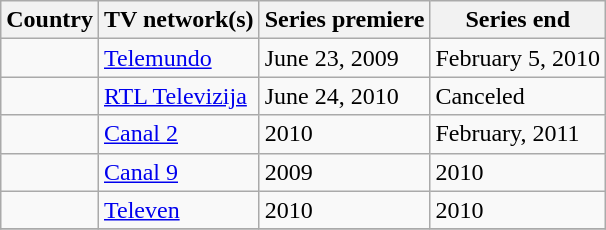<table class="wikitable">
<tr>
<th>Country</th>
<th>TV network(s)</th>
<th>Series premiere</th>
<th>Series end</th>
</tr>
<tr>
<td></td>
<td><a href='#'>Telemundo</a></td>
<td>June 23, 2009</td>
<td>February 5, 2010</td>
</tr>
<tr>
<td></td>
<td><a href='#'>RTL Televizija</a></td>
<td>June 24, 2010</td>
<td>Canceled</td>
</tr>
<tr>
<td></td>
<td><a href='#'>Canal 2</a></td>
<td>2010</td>
<td>February, 2011</td>
</tr>
<tr>
<td></td>
<td><a href='#'>Canal 9</a></td>
<td>2009</td>
<td>2010</td>
</tr>
<tr>
<td></td>
<td><a href='#'>Televen</a></td>
<td>2010</td>
<td>2010</td>
</tr>
<tr>
</tr>
</table>
